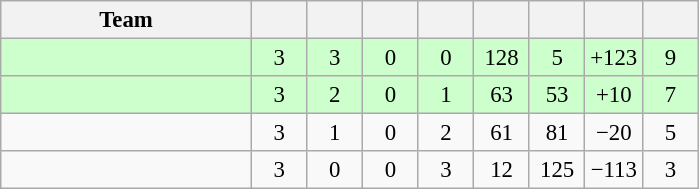<table class="wikitable" style="text-align:center; font-size:95%;">
<tr>
<th width=160>Team</th>
<th width=30></th>
<th width=30></th>
<th width=30></th>
<th width=30></th>
<th width=30></th>
<th width=30></th>
<th width=30></th>
<th width=30></th>
</tr>
<tr style="background:#ccffcc">
<td align=left></td>
<td>3</td>
<td>3</td>
<td>0</td>
<td>0</td>
<td>128</td>
<td>5</td>
<td>+123</td>
<td>9</td>
</tr>
<tr style="background:#ccffcc">
<td align=left></td>
<td>3</td>
<td>2</td>
<td>0</td>
<td>1</td>
<td>63</td>
<td>53</td>
<td>+10</td>
<td>7</td>
</tr>
<tr>
<td align=left></td>
<td>3</td>
<td>1</td>
<td>0</td>
<td>2</td>
<td>61</td>
<td>81</td>
<td>−20</td>
<td>5</td>
</tr>
<tr>
<td align=left></td>
<td>3</td>
<td>0</td>
<td>0</td>
<td>3</td>
<td>12</td>
<td>125</td>
<td>−113</td>
<td>3</td>
</tr>
</table>
